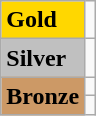<table class="wikitable">
<tr>
<td bgcolor="gold"><strong>Gold</strong></td>
<td></td>
</tr>
<tr>
<td bgcolor="silver"><strong>Silver</strong></td>
<td></td>
</tr>
<tr>
<td rowspan="2" bgcolor="#cc9966"><strong>Bronze</strong></td>
<td></td>
</tr>
<tr>
<td></td>
</tr>
</table>
